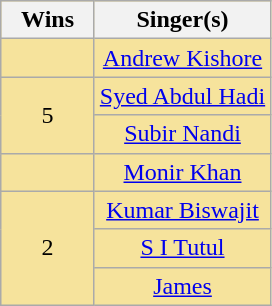<table class="wikitable" rowspan=2 cellpadding="4" style="text-align: center; border:1; background: #f6e39c">
<tr>
<th scope="col" width="55">Wins</th>
<th scope="col" align="center">Singer(s)</th>
</tr>
<tr>
<td></td>
<td><a href='#'>Andrew Kishore</a></td>
</tr>
<tr>
<td rowspan="2" style="text-align:center;">5</td>
<td><a href='#'>Syed Abdul Hadi</a></td>
</tr>
<tr>
<td><a href='#'>Subir Nandi</a></td>
</tr>
<tr>
<td></td>
<td><a href='#'>Monir Khan</a></td>
</tr>
<tr>
<td rowspan="3" style="text-align:center;">2</td>
<td><a href='#'>Kumar Biswajit</a></td>
</tr>
<tr>
<td><a href='#'>S I Tutul</a></td>
</tr>
<tr>
<td><a href='#'>James</a></td>
</tr>
</table>
